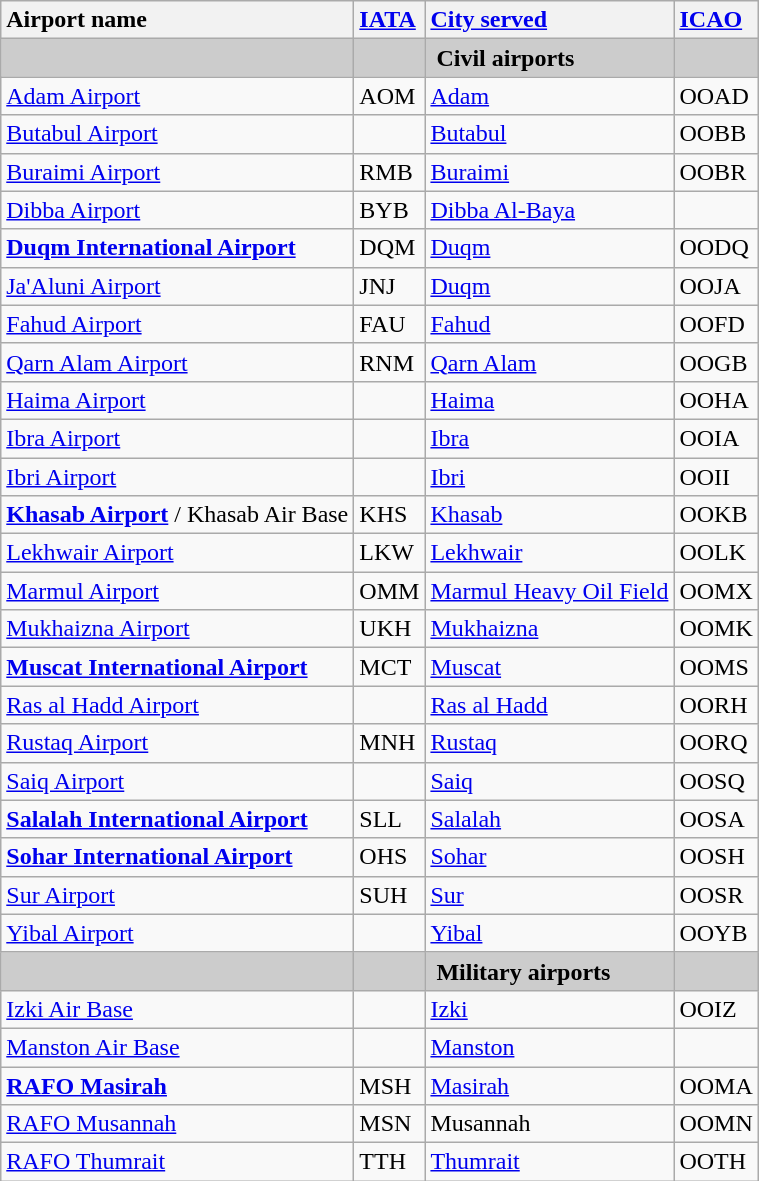<table class="wikitable sortable">
<tr valign=baseline>
<th style="text-align:left; white-space:nowrap;">Airport name</th>
<th style="text-align:left;"><a href='#'>IATA</a></th>
<th style="text-align:left; white-space:nowrap;"><a href='#'>City served</a></th>
<th style="text-align:left;"><a href='#'>ICAO</a></th>
</tr>
<tr style="font-weight:bold; background:#CCCCCC;">
<td></td>
<td></td>
<td> Civil airports</td>
<td></td>
</tr>
<tr valign=top>
<td><a href='#'>Adam Airport</a></td>
<td>AOM</td>
<td><a href='#'>Adam</a></td>
<td>OOAD</td>
</tr>
<tr valign=top>
<td><a href='#'>Butabul Airport</a></td>
<td></td>
<td><a href='#'>Butabul</a></td>
<td>OOBB</td>
</tr>
<tr valign=top>
<td><a href='#'>Buraimi Airport</a></td>
<td>RMB</td>
<td><a href='#'>Buraimi</a></td>
<td>OOBR</td>
</tr>
<tr valign=top>
<td><a href='#'>Dibba Airport</a></td>
<td>BYB</td>
<td><a href='#'>Dibba Al-Baya</a></td>
<td></td>
</tr>
<tr valign=top>
<td><strong><a href='#'>Duqm International Airport</a></strong></td>
<td>DQM</td>
<td><a href='#'>Duqm</a></td>
<td>OODQ</td>
</tr>
<tr valign=top>
<td><a href='#'>Ja'Aluni Airport</a></td>
<td>JNJ</td>
<td><a href='#'>Duqm</a></td>
<td>OOJA</td>
</tr>
<tr valign=top>
<td><a href='#'>Fahud Airport</a></td>
<td>FAU</td>
<td><a href='#'>Fahud</a></td>
<td>OOFD</td>
</tr>
<tr valign=top>
<td><a href='#'>Qarn Alam Airport</a></td>
<td>RNM</td>
<td><a href='#'>Qarn Alam</a></td>
<td>OOGB</td>
</tr>
<tr valign=top>
<td><a href='#'>Haima Airport</a></td>
<td></td>
<td><a href='#'>Haima</a></td>
<td>OOHA</td>
</tr>
<tr valign=top>
<td><a href='#'>Ibra Airport</a></td>
<td></td>
<td><a href='#'>Ibra</a></td>
<td>OOIA</td>
</tr>
<tr valign=top>
<td><a href='#'>Ibri Airport</a></td>
<td></td>
<td><a href='#'>Ibri</a></td>
<td>OOII</td>
</tr>
<tr valign=top>
<td><strong><a href='#'>Khasab Airport</a></strong> / Khasab Air Base</td>
<td>KHS</td>
<td><a href='#'>Khasab</a></td>
<td>OOKB</td>
</tr>
<tr valign=top>
<td><a href='#'>Lekhwair Airport</a></td>
<td>LKW</td>
<td><a href='#'>Lekhwair</a></td>
<td>OOLK</td>
</tr>
<tr valign=top>
<td><a href='#'>Marmul Airport</a></td>
<td>OMM</td>
<td><a href='#'>Marmul Heavy Oil Field</a></td>
<td>OOMX</td>
</tr>
<tr valign=top>
<td><a href='#'>Mukhaizna Airport</a></td>
<td>UKH</td>
<td><a href='#'>Mukhaizna</a></td>
<td>OOMK</td>
</tr>
<tr valign=top>
<td><strong><a href='#'>Muscat International Airport</a></strong></td>
<td>MCT</td>
<td><a href='#'>Muscat</a></td>
<td>OOMS</td>
</tr>
<tr valign=top>
<td><a href='#'>Ras al Hadd Airport</a></td>
<td></td>
<td><a href='#'>Ras al Hadd</a></td>
<td>OORH</td>
</tr>
<tr valign=top>
<td><a href='#'>Rustaq Airport</a></td>
<td>MNH</td>
<td><a href='#'>Rustaq</a></td>
<td>OORQ</td>
</tr>
<tr valign=top>
<td><a href='#'>Saiq Airport</a></td>
<td></td>
<td><a href='#'>Saiq</a></td>
<td>OOSQ</td>
</tr>
<tr valign=top>
<td><strong><a href='#'>Salalah International Airport</a></strong></td>
<td>SLL</td>
<td><a href='#'>Salalah</a></td>
<td>OOSA</td>
</tr>
<tr valign=top>
<td><strong><a href='#'>Sohar International Airport</a></strong></td>
<td>OHS</td>
<td><a href='#'>Sohar</a></td>
<td>OOSH</td>
</tr>
<tr valign=top>
<td><a href='#'>Sur Airport</a></td>
<td>SUH</td>
<td><a href='#'>Sur</a></td>
<td>OOSR</td>
</tr>
<tr valign=top>
<td><a href='#'>Yibal Airport</a></td>
<td></td>
<td><a href='#'>Yibal</a></td>
<td>OOYB</td>
</tr>
<tr style="font-weight:bold; background:#CCCCCC;">
<td></td>
<td></td>
<td> Military airports</td>
<td></td>
</tr>
<tr valign=top>
<td><a href='#'>Izki Air Base</a></td>
<td></td>
<td><a href='#'>Izki</a></td>
<td>OOIZ</td>
</tr>
<tr valign=top>
<td><a href='#'>Manston Air Base</a></td>
<td></td>
<td><a href='#'>Manston</a></td>
<td></td>
</tr>
<tr valign=top>
<td><strong><a href='#'>RAFO Masirah</a></strong></td>
<td>MSH</td>
<td><a href='#'>Masirah</a></td>
<td>OOMA</td>
</tr>
<tr valign=top>
<td><a href='#'>RAFO Musannah</a></td>
<td>MSN</td>
<td>Musannah</td>
<td>OOMN</td>
</tr>
<tr valign=top>
<td><a href='#'>RAFO Thumrait</a></td>
<td>TTH</td>
<td><a href='#'>Thumrait</a></td>
<td>OOTH</td>
</tr>
</table>
